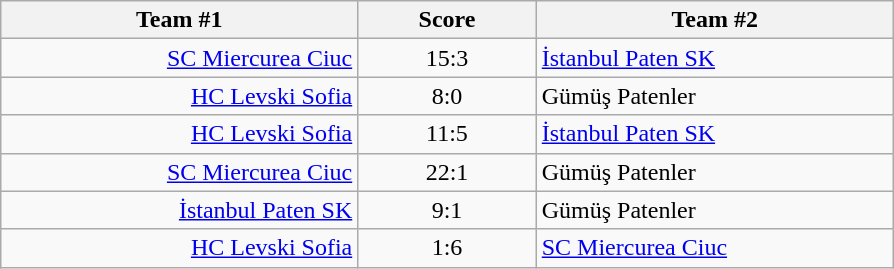<table class="wikitable" style="text-align: center;">
<tr>
<th width=22%>Team #1</th>
<th width=11%>Score</th>
<th width=22%>Team #2</th>
</tr>
<tr>
<td style="text-align: right;"><a href='#'>SC Miercurea Ciuc</a> </td>
<td>15:3</td>
<td style="text-align: left;"> <a href='#'>İstanbul Paten SK</a></td>
</tr>
<tr>
<td style="text-align: right;"><a href='#'>HC Levski Sofia</a> </td>
<td>8:0</td>
<td style="text-align: left;"> Gümüş Patenler</td>
</tr>
<tr>
<td style="text-align: right;"><a href='#'>HC Levski Sofia</a> </td>
<td>11:5</td>
<td style="text-align: left;"> <a href='#'>İstanbul Paten SK</a></td>
</tr>
<tr>
<td style="text-align: right;"><a href='#'>SC Miercurea Ciuc</a> </td>
<td>22:1</td>
<td style="text-align: left;"> Gümüş Patenler</td>
</tr>
<tr>
<td style="text-align: right;"><a href='#'>İstanbul Paten SK</a> </td>
<td>9:1</td>
<td style="text-align: left;"> Gümüş Patenler</td>
</tr>
<tr>
<td style="text-align: right;"><a href='#'>HC Levski Sofia</a> </td>
<td>1:6</td>
<td style="text-align: left;"> <a href='#'>SC Miercurea Ciuc</a></td>
</tr>
</table>
